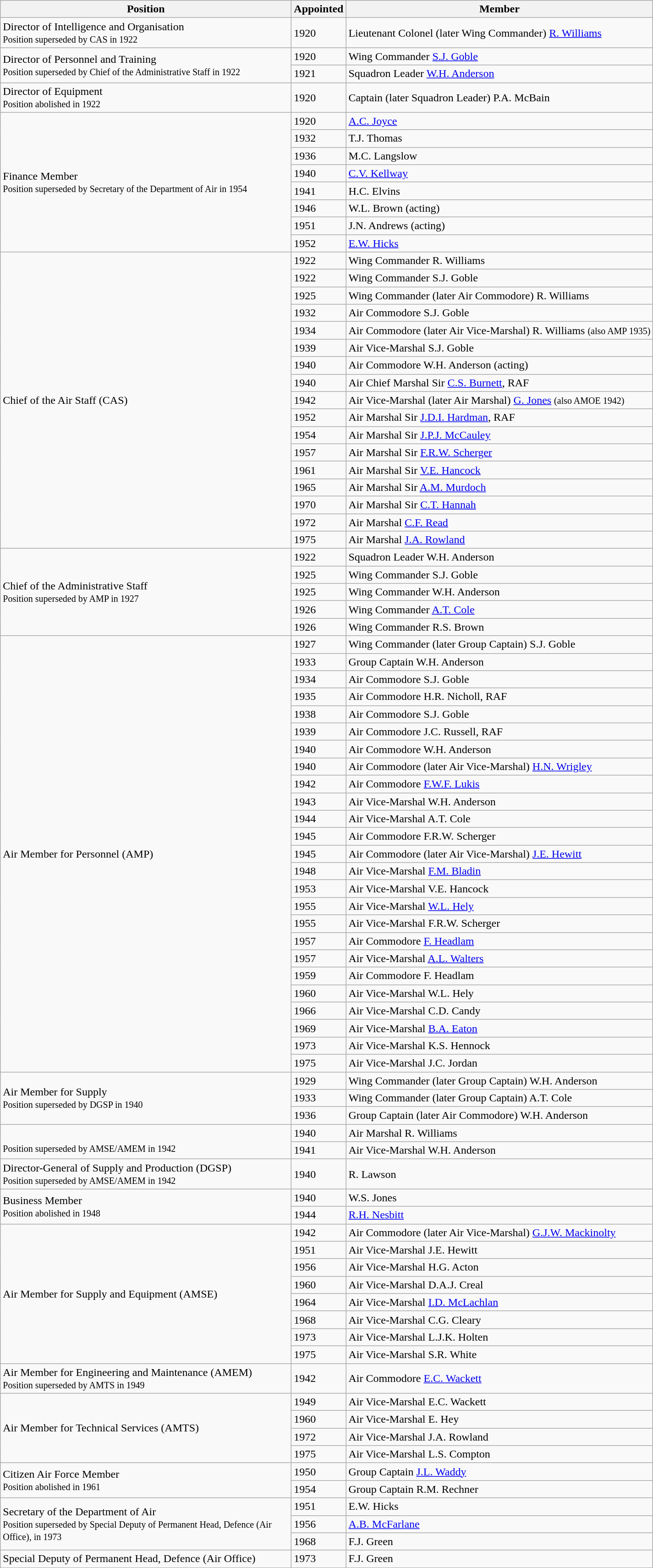<table class="wikitable">
<tr>
<th style="width:26em;">Position</th>
<th>Appointed</th>
<th>Member</th>
</tr>
<tr>
<td rowspan="1">Director of Intelligence and Organisation<br><small>Position superseded by CAS in 1922</small></td>
<td>1920</td>
<td>Lieutenant Colonel (later Wing Commander) <a href='#'>R. Williams</a></td>
</tr>
<tr>
<td rowspan="2">Director of Personnel and Training<br><small>Position superseded by Chief of the Administrative Staff in 1922</small></td>
<td>1920</td>
<td>Wing Commander <a href='#'>S.J. Goble</a></td>
</tr>
<tr>
<td>1921</td>
<td>Squadron Leader <a href='#'>W.H. Anderson</a></td>
</tr>
<tr>
<td rowspan="1">Director of Equipment<br><small>Position abolished in 1922</small></td>
<td>1920</td>
<td>Captain (later Squadron Leader) P.A. McBain</td>
</tr>
<tr>
<td rowspan="8">Finance Member<br><small>Position superseded by Secretary of the Department of Air in 1954</small></td>
<td>1920</td>
<td><a href='#'>A.C. Joyce</a></td>
</tr>
<tr>
<td>1932</td>
<td>T.J. Thomas</td>
</tr>
<tr>
<td>1936</td>
<td>M.C. Langslow</td>
</tr>
<tr>
<td>1940</td>
<td><a href='#'>C.V. Kellway</a></td>
</tr>
<tr>
<td>1941</td>
<td>H.C. Elvins</td>
</tr>
<tr>
<td>1946</td>
<td>W.L. Brown (acting)</td>
</tr>
<tr>
<td>1951</td>
<td>J.N. Andrews (acting)</td>
</tr>
<tr>
<td>1952</td>
<td><a href='#'>E.W. Hicks</a></td>
</tr>
<tr>
<td rowspan="17">Chief of the Air Staff (CAS)</td>
<td>1922</td>
<td>Wing Commander R. Williams</td>
</tr>
<tr>
<td>1922</td>
<td>Wing Commander S.J. Goble</td>
</tr>
<tr>
<td>1925</td>
<td>Wing Commander (later Air Commodore) R. Williams</td>
</tr>
<tr>
<td>1932</td>
<td>Air Commodore S.J. Goble</td>
</tr>
<tr>
<td>1934</td>
<td>Air Commodore (later Air Vice-Marshal) R. Williams <small>(also AMP 1935)</small></td>
</tr>
<tr>
<td>1939</td>
<td>Air Vice-Marshal S.J. Goble</td>
</tr>
<tr>
<td>1940</td>
<td>Air Commodore W.H. Anderson (acting)</td>
</tr>
<tr>
<td>1940</td>
<td>Air Chief Marshal Sir <a href='#'>C.S. Burnett</a>, RAF</td>
</tr>
<tr>
<td>1942</td>
<td>Air Vice-Marshal (later Air Marshal) <a href='#'>G. Jones</a> <small>(also AMOE 1942)</small></td>
</tr>
<tr>
<td>1952</td>
<td>Air Marshal Sir <a href='#'>J.D.I. Hardman</a>, RAF</td>
</tr>
<tr>
<td>1954</td>
<td>Air Marshal Sir <a href='#'>J.P.J. McCauley</a></td>
</tr>
<tr>
<td>1957</td>
<td>Air Marshal Sir <a href='#'>F.R.W. Scherger</a></td>
</tr>
<tr>
<td>1961</td>
<td>Air Marshal Sir <a href='#'>V.E. Hancock</a></td>
</tr>
<tr>
<td>1965</td>
<td>Air Marshal Sir <a href='#'>A.M. Murdoch</a></td>
</tr>
<tr>
<td>1970</td>
<td>Air Marshal Sir <a href='#'>C.T. Hannah</a></td>
</tr>
<tr>
<td>1972</td>
<td>Air Marshal <a href='#'>C.F. Read</a></td>
</tr>
<tr>
<td>1975</td>
<td>Air Marshal <a href='#'>J.A. Rowland</a></td>
</tr>
<tr>
<td rowspan="5">Chief of the Administrative Staff<br><small>Position superseded by AMP in 1927</small></td>
<td>1922</td>
<td>Squadron Leader W.H. Anderson</td>
</tr>
<tr>
<td>1925</td>
<td>Wing Commander S.J. Goble</td>
</tr>
<tr>
<td>1925</td>
<td>Wing Commander W.H. Anderson</td>
</tr>
<tr>
<td>1926</td>
<td>Wing Commander <a href='#'>A.T. Cole</a></td>
</tr>
<tr>
<td>1926</td>
<td>Wing Commander R.S. Brown</td>
</tr>
<tr>
<td rowspan="25">Air Member for Personnel (AMP)</td>
<td>1927</td>
<td>Wing Commander (later Group Captain) S.J. Goble</td>
</tr>
<tr>
<td>1933</td>
<td>Group Captain W.H. Anderson</td>
</tr>
<tr>
<td>1934</td>
<td>Air Commodore S.J. Goble</td>
</tr>
<tr>
<td>1935</td>
<td>Air Commodore H.R. Nicholl, RAF</td>
</tr>
<tr>
<td>1938</td>
<td>Air Commodore S.J. Goble</td>
</tr>
<tr>
<td>1939</td>
<td>Air Commodore J.C. Russell, RAF</td>
</tr>
<tr>
<td>1940</td>
<td>Air Commodore W.H. Anderson</td>
</tr>
<tr>
<td>1940</td>
<td>Air Commodore (later Air Vice-Marshal) <a href='#'>H.N. Wrigley</a></td>
</tr>
<tr>
<td>1942</td>
<td>Air Commodore <a href='#'>F.W.F. Lukis</a></td>
</tr>
<tr>
<td>1943</td>
<td>Air Vice-Marshal W.H. Anderson</td>
</tr>
<tr>
<td>1944</td>
<td>Air Vice-Marshal A.T. Cole</td>
</tr>
<tr>
<td>1945</td>
<td>Air Commodore F.R.W. Scherger</td>
</tr>
<tr>
<td>1945</td>
<td>Air Commodore (later Air Vice-Marshal) <a href='#'>J.E. Hewitt</a></td>
</tr>
<tr>
<td>1948</td>
<td>Air Vice-Marshal <a href='#'>F.M. Bladin</a></td>
</tr>
<tr>
<td>1953</td>
<td>Air Vice-Marshal V.E. Hancock</td>
</tr>
<tr>
<td>1955</td>
<td>Air Vice-Marshal <a href='#'>W.L. Hely</a></td>
</tr>
<tr>
<td>1955</td>
<td>Air Vice-Marshal F.R.W. Scherger</td>
</tr>
<tr>
<td>1957</td>
<td>Air Commodore <a href='#'>F. Headlam</a></td>
</tr>
<tr>
<td>1957</td>
<td>Air Vice-Marshal <a href='#'>A.L. Walters</a></td>
</tr>
<tr>
<td>1959</td>
<td>Air Commodore F. Headlam</td>
</tr>
<tr>
<td>1960</td>
<td>Air Vice-Marshal W.L. Hely</td>
</tr>
<tr>
<td>1966</td>
<td>Air Vice-Marshal C.D. Candy</td>
</tr>
<tr>
<td>1969</td>
<td>Air Vice-Marshal <a href='#'>B.A. Eaton</a></td>
</tr>
<tr>
<td>1973</td>
<td>Air Vice-Marshal K.S. Hennock</td>
</tr>
<tr>
<td>1975</td>
<td>Air Vice-Marshal J.C. Jordan</td>
</tr>
<tr>
<td rowspan="3">Air Member for Supply<br><small>Position superseded by DGSP in 1940</small></td>
<td>1929</td>
<td>Wing Commander (later Group Captain) W.H. Anderson</td>
</tr>
<tr>
<td>1933</td>
<td>Wing Commander (later Group Captain) A.T. Cole</td>
</tr>
<tr>
<td>1936</td>
<td>Group Captain (later Air Commodore) W.H. Anderson</td>
</tr>
<tr>
<td rowspan="2"><br><small>Position superseded by AMSE/AMEM in 1942</small></td>
<td>1940</td>
<td>Air Marshal R. Williams</td>
</tr>
<tr>
<td>1941</td>
<td>Air Vice-Marshal W.H. Anderson</td>
</tr>
<tr>
<td rowspan="1">Director-General of Supply and Production (DGSP)<br><small>Position superseded by AMSE/AMEM in 1942</small></td>
<td>1940</td>
<td>R. Lawson</td>
</tr>
<tr>
<td rowspan="2">Business Member<br><small>Position abolished in 1948</small></td>
<td>1940</td>
<td>W.S. Jones</td>
</tr>
<tr>
<td>1944</td>
<td><a href='#'>R.H. Nesbitt</a></td>
</tr>
<tr>
<td rowspan="8">Air Member for Supply and Equipment (AMSE)</td>
<td>1942</td>
<td>Air Commodore (later Air Vice-Marshal) <a href='#'>G.J.W. Mackinolty</a></td>
</tr>
<tr>
<td>1951</td>
<td>Air Vice-Marshal J.E. Hewitt</td>
</tr>
<tr>
<td>1956</td>
<td>Air Vice-Marshal H.G. Acton</td>
</tr>
<tr>
<td>1960</td>
<td>Air Vice-Marshal D.A.J. Creal</td>
</tr>
<tr>
<td>1964</td>
<td>Air Vice-Marshal <a href='#'>I.D. McLachlan</a></td>
</tr>
<tr>
<td>1968</td>
<td>Air Vice-Marshal C.G. Cleary</td>
</tr>
<tr>
<td>1973</td>
<td>Air Vice-Marshal L.J.K. Holten</td>
</tr>
<tr>
<td>1975</td>
<td>Air Vice-Marshal S.R. White</td>
</tr>
<tr>
<td rowspan="1">Air Member for Engineering and Maintenance (AMEM)<br><small>Position superseded by AMTS in 1949</small></td>
<td>1942</td>
<td>Air Commodore <a href='#'>E.C. Wackett</a></td>
</tr>
<tr>
<td rowspan="4">Air Member for Technical Services (AMTS)</td>
<td>1949</td>
<td>Air Vice-Marshal E.C. Wackett</td>
</tr>
<tr>
<td>1960</td>
<td>Air Vice-Marshal E. Hey</td>
</tr>
<tr>
<td>1972</td>
<td>Air Vice-Marshal J.A. Rowland</td>
</tr>
<tr>
<td>1975</td>
<td>Air Vice-Marshal L.S. Compton</td>
</tr>
<tr>
<td rowspan="2">Citizen Air Force Member<br><small>Position abolished in 1961</small></td>
<td>1950</td>
<td>Group Captain <a href='#'>J.L. Waddy</a></td>
</tr>
<tr>
<td>1954</td>
<td>Group Captain R.M. Rechner</td>
</tr>
<tr>
<td rowspan="3">Secretary of the Department of Air<br><small>Position superseded by Special Deputy of Permanent Head, Defence (Air Office), in 1973</small></td>
<td>1951</td>
<td>E.W. Hicks</td>
</tr>
<tr>
<td>1956</td>
<td><a href='#'>A.B. McFarlane</a></td>
</tr>
<tr>
<td>1968</td>
<td>F.J. Green</td>
</tr>
<tr>
<td rowspan="1">Special Deputy of Permanent Head, Defence (Air Office)</td>
<td>1973</td>
<td>F.J. Green</td>
</tr>
</table>
